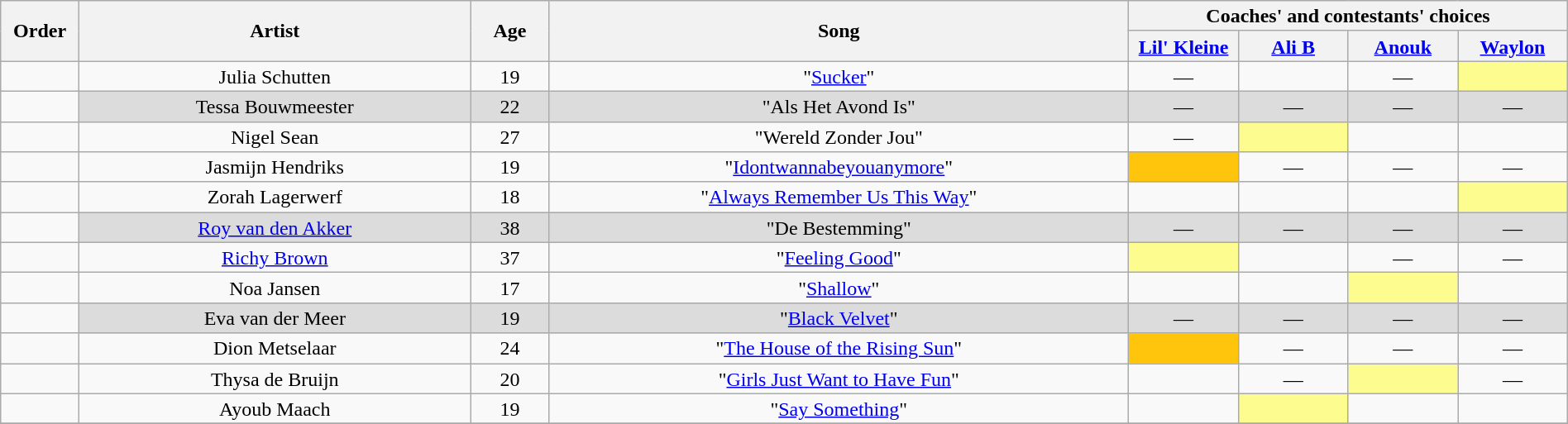<table class="wikitable" style="text-align:center; line-height:17px; width:100%;">
<tr>
<th rowspan="2" scope="col" style="width:05%;">Order</th>
<th rowspan="2" scope="col" style="width:25%;">Artist</th>
<th rowspan="2" scope="col" style="width:05%;">Age</th>
<th rowspan="2" scope="col" style="width:37%;">Song</th>
<th colspan="4">Coaches' and contestants' choices</th>
</tr>
<tr>
<th style="width:07%;"><a href='#'>Lil' Kleine</a></th>
<th nowrap="" style="width:07%;"><a href='#'>Ali B</a></th>
<th style="width:07%;"><a href='#'>Anouk</a></th>
<th style="width:07%;"><a href='#'>Waylon</a></th>
</tr>
<tr>
<td></td>
<td>Julia Schutten</td>
<td>19</td>
<td>"<a href='#'>Sucker</a>"</td>
<td>—</td>
<td><strong></strong></td>
<td>—</td>
<td style="background:#fdfc8f;"></td>
</tr>
<tr>
<td></td>
<td style="background:#DCDCDC;">Tessa Bouwmeester</td>
<td style="background:#DCDCDC;">22</td>
<td style="background:#DCDCDC;">"Als Het Avond Is"</td>
<td style="background:#DCDCDC;">—</td>
<td style="background:#DCDCDC;">—</td>
<td style="background:#DCDCDC;">—</td>
<td style="background:#DCDCDC;">—</td>
</tr>
<tr>
<td></td>
<td>Nigel Sean</td>
<td>27</td>
<td>"Wereld Zonder Jou"</td>
<td>—</td>
<td style="background:#fdfc8f;"></td>
<td><strong></strong></td>
<td><strong></strong></td>
</tr>
<tr>
<td></td>
<td>Jasmijn Hendriks</td>
<td>19</td>
<td>"<a href='#'>Idontwannabeyouanymore</a>"</td>
<td style="background: #ffc40c;"><strong></strong></td>
<td>—</td>
<td>—</td>
<td>—</td>
</tr>
<tr>
<td></td>
<td>Zorah Lagerwerf</td>
<td>18</td>
<td>"<a href='#'>Always Remember Us This Way</a>"</td>
<td><strong></strong></td>
<td><strong></strong></td>
<td><strong></strong></td>
<td style="background:#fdfc8f;"></td>
</tr>
<tr>
<td></td>
<td style="background:#DCDCDC;"><a href='#'>Roy van den Akker</a></td>
<td style="background:#DCDCDC;">38</td>
<td style="background:#DCDCDC;">"De Bestemming"</td>
<td style="background:#DCDCDC;">—</td>
<td style="background:#DCDCDC;">—</td>
<td style="background:#DCDCDC;">—</td>
<td style="background:#DCDCDC;">—</td>
</tr>
<tr>
<td></td>
<td><a href='#'>Richy Brown</a></td>
<td>37</td>
<td>"<a href='#'>Feeling Good</a>"</td>
<td style="background:#fdfc8f;"></td>
<td><strong></strong></td>
<td>—</td>
<td>—</td>
</tr>
<tr>
<td></td>
<td>Noa Jansen</td>
<td>17</td>
<td>"<a href='#'>Shallow</a>"</td>
<td><strong></strong></td>
<td><strong></strong></td>
<td style="background:#fdfc8f;"></td>
<td><strong></strong></td>
</tr>
<tr>
<td></td>
<td style="background:#DCDCDC;">Eva van der Meer</td>
<td style="background:#DCDCDC;">19</td>
<td style="background:#DCDCDC;">"<a href='#'>Black Velvet</a>"</td>
<td style="background:#DCDCDC;">—</td>
<td style="background:#DCDCDC;">—</td>
<td style="background:#DCDCDC;">—</td>
<td style="background:#DCDCDC;">—</td>
</tr>
<tr>
<td></td>
<td>Dion Metselaar</td>
<td>24</td>
<td>"<a href='#'>The House of the Rising Sun</a>"</td>
<td style="background: #ffc40c;"><strong></strong></td>
<td>—</td>
<td>—</td>
<td>—</td>
</tr>
<tr>
<td></td>
<td>Thysa de Bruijn</td>
<td>20</td>
<td>"<a href='#'>Girls Just Want to Have Fun</a>"</td>
<td><strong></strong></td>
<td>—</td>
<td style="background:#fdfc8f;"></td>
<td>—</td>
</tr>
<tr>
<td></td>
<td>Ayoub Maach</td>
<td>19</td>
<td>"<a href='#'>Say Something</a>"</td>
<td><strong></strong></td>
<td style="background:#fdfc8f;"></td>
<td><strong></strong></td>
<td><strong></strong></td>
</tr>
<tr>
</tr>
</table>
